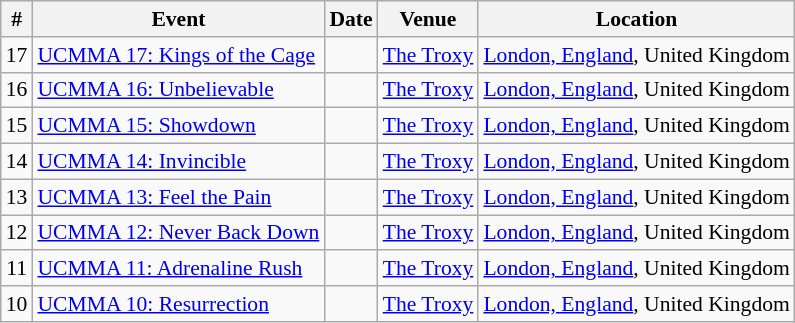<table class="sortable wikitable succession-box" style="font-size:90%;">
<tr>
<th scope="col">#</th>
<th scope="col">Event</th>
<th scope="col">Date</th>
<th scope="col">Venue</th>
<th scope="col">Location</th>
</tr>
<tr>
<td align=center>17</td>
<td><a href='#'>UCMMA 17: Kings of the Cage</a></td>
<td></td>
<td><a href='#'>The Troxy</a></td>
<td><a href='#'>London, England</a>, United Kingdom</td>
</tr>
<tr>
<td align=center>16</td>
<td><a href='#'>UCMMA 16: Unbelievable</a></td>
<td></td>
<td><a href='#'>The Troxy</a></td>
<td><a href='#'>London, England</a>, United Kingdom</td>
</tr>
<tr>
<td align=center>15</td>
<td><a href='#'>UCMMA 15: Showdown</a></td>
<td></td>
<td><a href='#'>The Troxy</a></td>
<td><a href='#'>London, England</a>, United Kingdom</td>
</tr>
<tr>
<td align=center>14</td>
<td><a href='#'>UCMMA 14: Invincible</a></td>
<td></td>
<td><a href='#'>The Troxy</a></td>
<td><a href='#'>London, England</a>, United Kingdom</td>
</tr>
<tr>
<td align=center>13</td>
<td><a href='#'>UCMMA 13: Feel the Pain</a></td>
<td></td>
<td><a href='#'>The Troxy</a></td>
<td><a href='#'>London, England</a>, United Kingdom</td>
</tr>
<tr>
<td align=center>12</td>
<td><a href='#'>UCMMA 12: Never Back Down</a></td>
<td></td>
<td><a href='#'>The Troxy</a></td>
<td><a href='#'>London, England</a>, United Kingdom</td>
</tr>
<tr>
<td align=center>11</td>
<td><a href='#'>UCMMA 11: Adrenaline Rush</a></td>
<td></td>
<td><a href='#'>The Troxy</a></td>
<td><a href='#'>London, England</a>, United Kingdom</td>
</tr>
<tr>
<td align=center>10</td>
<td><a href='#'>UCMMA 10: Resurrection</a></td>
<td></td>
<td><a href='#'>The Troxy</a></td>
<td><a href='#'>London, England</a>, United Kingdom</td>
</tr>
</table>
